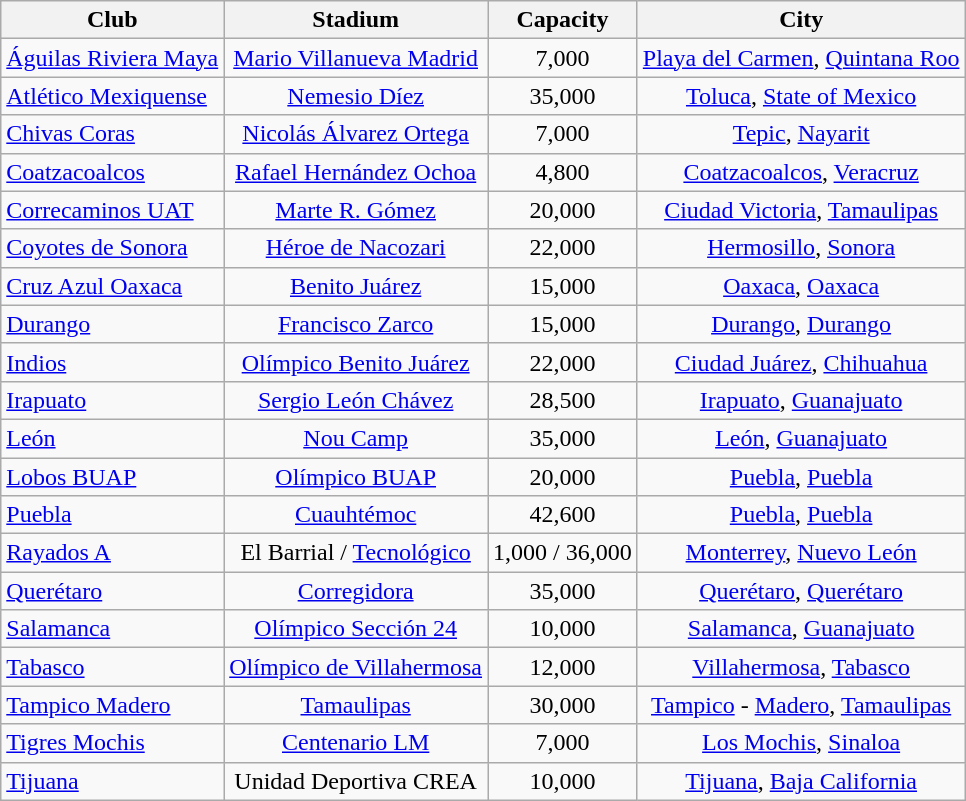<table class="wikitable">
<tr>
<th>Club</th>
<th>Stadium</th>
<th>Capacity</th>
<th>City</th>
</tr>
<tr>
<td><a href='#'>Águilas Riviera Maya</a></td>
<td align="center"><a href='#'>Mario Villanueva Madrid</a></td>
<td align="center">7,000</td>
<td align="center"><a href='#'>Playa del Carmen</a>, <a href='#'>Quintana Roo</a></td>
</tr>
<tr>
<td><a href='#'>Atlético Mexiquense</a></td>
<td align="center"><a href='#'>Nemesio Díez</a></td>
<td align="center">35,000</td>
<td align="center"><a href='#'>Toluca</a>, <a href='#'>State of Mexico</a></td>
</tr>
<tr>
<td><a href='#'>Chivas Coras</a></td>
<td align="center"><a href='#'>Nicolás Álvarez Ortega</a></td>
<td align="center">7,000</td>
<td align="center"><a href='#'>Tepic</a>, <a href='#'>Nayarit</a></td>
</tr>
<tr>
<td><a href='#'>Coatzacoalcos</a></td>
<td align="center"><a href='#'>Rafael Hernández Ochoa</a></td>
<td align="center">4,800</td>
<td align="center"><a href='#'>Coatzacoalcos</a>, <a href='#'>Veracruz</a></td>
</tr>
<tr>
<td><a href='#'>Correcaminos UAT</a></td>
<td align="center"><a href='#'>Marte R. Gómez</a></td>
<td align="center">20,000</td>
<td align="center"><a href='#'>Ciudad Victoria</a>, <a href='#'>Tamaulipas</a></td>
</tr>
<tr>
<td><a href='#'>Coyotes de Sonora</a></td>
<td align="center"><a href='#'>Héroe de Nacozari</a></td>
<td align="center">22,000</td>
<td align="center"><a href='#'>Hermosillo</a>, <a href='#'>Sonora</a></td>
</tr>
<tr>
<td><a href='#'>Cruz Azul Oaxaca</a></td>
<td align="center"><a href='#'>Benito Juárez</a></td>
<td align="center">15,000</td>
<td align="center"><a href='#'>Oaxaca</a>, <a href='#'>Oaxaca</a></td>
</tr>
<tr>
<td><a href='#'>Durango</a></td>
<td align="center"><a href='#'>Francisco Zarco</a></td>
<td align="center">15,000</td>
<td align="center"><a href='#'>Durango</a>, <a href='#'>Durango</a></td>
</tr>
<tr>
<td><a href='#'>Indios</a></td>
<td align="center"><a href='#'>Olímpico Benito Juárez</a></td>
<td align="center">22,000</td>
<td align="center"><a href='#'>Ciudad Juárez</a>, <a href='#'>Chihuahua</a></td>
</tr>
<tr>
<td><a href='#'>Irapuato</a></td>
<td align="center"><a href='#'>Sergio León Chávez</a></td>
<td align="center">28,500</td>
<td align="center"><a href='#'>Irapuato</a>, <a href='#'>Guanajuato</a></td>
</tr>
<tr>
<td><a href='#'>León</a></td>
<td align="center"><a href='#'>Nou Camp</a></td>
<td align="center">35,000</td>
<td align="center"><a href='#'>León</a>, <a href='#'>Guanajuato</a></td>
</tr>
<tr>
<td><a href='#'>Lobos BUAP</a></td>
<td align="center"><a href='#'>Olímpico BUAP</a></td>
<td align="center">20,000</td>
<td align="center"><a href='#'>Puebla</a>, <a href='#'>Puebla</a></td>
</tr>
<tr>
<td><a href='#'>Puebla</a></td>
<td align="center"><a href='#'>Cuauhtémoc</a></td>
<td align="center">42,600</td>
<td align="center"><a href='#'>Puebla</a>, <a href='#'>Puebla</a></td>
</tr>
<tr>
<td><a href='#'>Rayados A</a></td>
<td align="center">El Barrial / <a href='#'>Tecnológico</a></td>
<td align="center">1,000 / 36,000</td>
<td align="center"><a href='#'>Monterrey</a>, <a href='#'>Nuevo León</a></td>
</tr>
<tr>
<td><a href='#'>Querétaro</a></td>
<td align="center"><a href='#'>Corregidora</a></td>
<td align="center">35,000</td>
<td align="center"><a href='#'>Querétaro</a>, <a href='#'>Querétaro</a></td>
</tr>
<tr>
<td><a href='#'>Salamanca</a></td>
<td align="center"><a href='#'>Olímpico Sección 24</a></td>
<td align="center">10,000</td>
<td align="center"><a href='#'>Salamanca</a>, <a href='#'>Guanajuato</a></td>
</tr>
<tr>
<td><a href='#'>Tabasco</a></td>
<td align="center"><a href='#'>Olímpico de Villahermosa</a></td>
<td align="center">12,000</td>
<td align="center"><a href='#'>Villahermosa</a>, <a href='#'>Tabasco</a></td>
</tr>
<tr>
<td><a href='#'>Tampico Madero</a></td>
<td align="center"><a href='#'>Tamaulipas</a></td>
<td align="center">30,000</td>
<td align="center"><a href='#'>Tampico</a> - <a href='#'>Madero</a>, <a href='#'>Tamaulipas</a></td>
</tr>
<tr>
<td><a href='#'>Tigres Mochis</a></td>
<td align="center"><a href='#'>Centenario LM</a></td>
<td align="center">7,000</td>
<td align="center"><a href='#'>Los Mochis</a>, <a href='#'>Sinaloa</a></td>
</tr>
<tr>
<td><a href='#'>Tijuana</a></td>
<td align="center">Unidad Deportiva CREA</td>
<td align="center">10,000</td>
<td align="center"><a href='#'>Tijuana</a>, <a href='#'>Baja California</a></td>
</tr>
</table>
